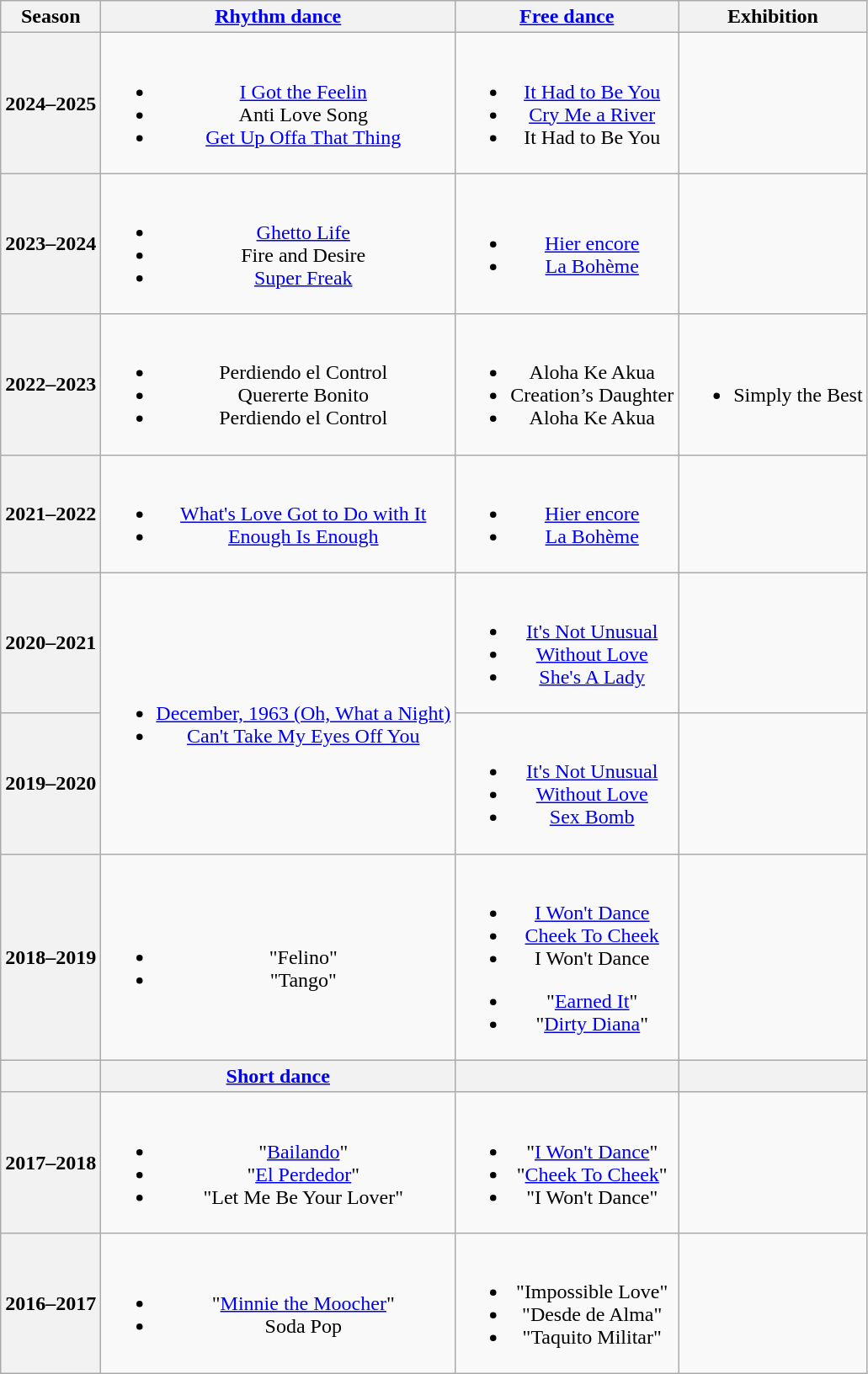<table class=wikitable style=text-align:center>
<tr>
<th>Season</th>
<th><a href='#'>Rhythm dance</a></th>
<th><a href='#'>Free dance</a></th>
<th>Exhibition</th>
</tr>
<tr>
<th>2024–2025 <br> </th>
<td><br><ul><li><a href='#'>I Got the Feelin</a> <br> </li><li>Anti Love Song <br> </li><li><a href='#'>Get Up Offa That Thing</a> <br> </li></ul></td>
<td><br><ul><li><a href='#'>It Had to Be You</a></li><li><a href='#'>Cry Me a River</a></li><li>It Had to Be You <br> </li></ul></td>
<td></td>
</tr>
<tr>
<th>2023–2024 <br> </th>
<td><br><ul><li><a href='#'>Ghetto Life</a><br> </li><li>Fire and Desire<br> </li><li><a href='#'>Super Freak</a><br> </li></ul></td>
<td><br><ul><li><a href='#'>Hier encore</a></li><li><a href='#'>La Bohème</a> <br> </li></ul></td>
<td></td>
</tr>
<tr>
<th>2022–2023 <br> </th>
<td><br><ul><li> Perdiendo el Control <br> </li><li> Quererte Bonito <br> </li><li> Perdiendo el Control <br> </li></ul></td>
<td><br><ul><li>Aloha Ke Akua</li><li>Creation’s Daughter</li><li>Aloha Ke Akua <br> </li></ul></td>
<td><br><ul><li>Simply the Best <br></li></ul></td>
</tr>
<tr>
<th>2021–2022 <br> </th>
<td><br><ul><li> <a href='#'>What's Love Got to Do with It</a> <br> </li><li><a href='#'>Enough Is Enough</a> <br> </li></ul></td>
<td><br><ul><li><a href='#'>Hier encore</a></li><li><a href='#'>La Bohème</a> <br> </li></ul></td>
<td></td>
</tr>
<tr>
<th>2020–2021 <br> </th>
<td rowspan=2><br><ul><li> <a href='#'>December, 1963 (Oh, What a Night)</a> <br> </li><li> <a href='#'>Can't Take My Eyes Off You</a> <br> </li></ul></td>
<td><br><ul><li><a href='#'>It's Not Unusual</a></li><li><a href='#'>Without Love</a></li><li><a href='#'>She's A Lady</a> <br> </li></ul></td>
<td></td>
</tr>
<tr>
<th>2019–2020 <br> </th>
<td><br><ul><li><a href='#'>It's Not Unusual</a></li><li><a href='#'>Without Love</a></li><li><a href='#'>Sex Bomb</a> <br> </li></ul></td>
<td></td>
</tr>
<tr>
<th>2018–2019 <br> </th>
<td><br><ul><li> "Felino"</li><li> "Tango" <br></li></ul></td>
<td><br><ul><li><a href='#'>I Won't Dance</a></li><li><a href='#'>Cheek To Cheek</a></li><li>I Won't Dance <br></li></ul><ul><li>"<a href='#'>Earned It</a>" <br></li><li>"<a href='#'>Dirty Diana</a>" <br></li></ul></td>
<td></td>
</tr>
<tr>
<th></th>
<th><a href='#'>Short dance</a></th>
<th></th>
<th></th>
</tr>
<tr>
<th>2017–2018 <br> </th>
<td><br><ul><li> "<a href='#'>Bailando</a>"</li><li> "<a href='#'>El Perdedor</a>"</li><li> "Let Me Be Your Lover" <br></li></ul></td>
<td><br><ul><li>"<a href='#'>I Won't Dance</a>"</li><li>"<a href='#'>Cheek To Cheek</a>"</li><li>"I Won't Dance" <br></li></ul></td>
<td></td>
</tr>
<tr>
<th>2016–2017 <br> </th>
<td><br><ul><li>"<a href='#'>Minnie the Moocher</a>"</li><li>Soda Pop <br></li></ul></td>
<td><br><ul><li>"Impossible Love" <br></li><li>"Desde de Alma" <br></li><li>"Taquito Militar" <br></li></ul></td>
<td></td>
</tr>
</table>
